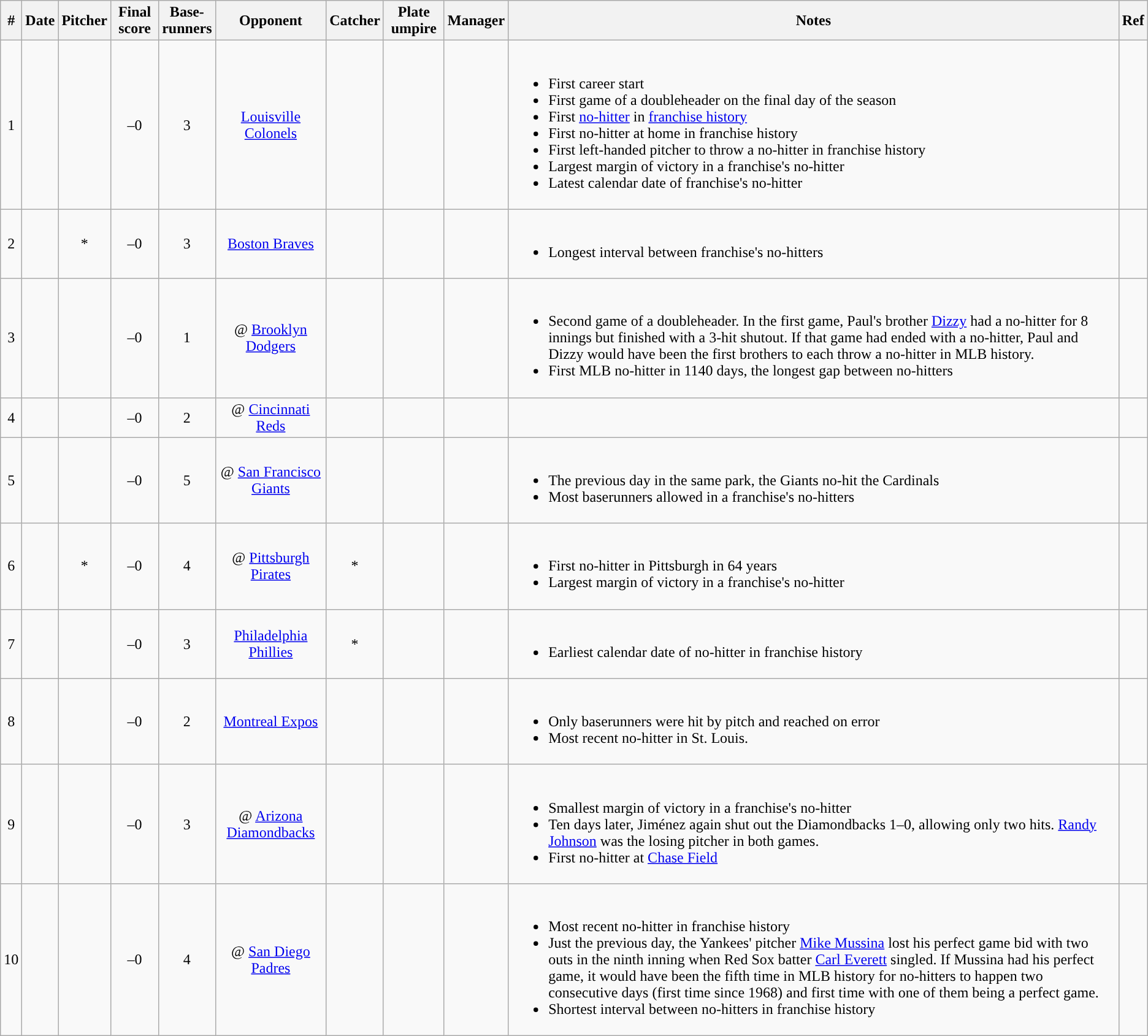<table class="wikitable sortable" style="text-align:center" border="1">
<tr>
<th>#</th>
<th>Date</th>
<th>Pitcher</th>
<th>Final score</th>
<th>Base-<br>runners</th>
<th>Opponent</th>
<th>Catcher</th>
<th>Plate umpire</th>
<th>Manager</th>
<th class="unsortable">Notes</th>
<th class="unsortable">Ref</th>
</tr>
<tr>
<td>1</td>
<td></td>
<td></td>
<td>–0</td>
<td>3</td>
<td><a href='#'>Louisville Colonels</a></td>
<td></td>
<td> </td>
<td></td>
<td align="left"><br><ul><li>First career start</li><li>First game of a doubleheader on the final day of the season</li><li>First <a href='#'>no-hitter</a> in <a href='#'>franchise history</a></li><li>First no-hitter at home in franchise history</li><li>First left-handed pitcher to throw a no-hitter in franchise history</li><li>Largest margin of victory in a franchise's no-hitter</li><li>Latest calendar date of franchise's no-hitter</li></ul></td>
<td></td>
</tr>
<tr>
<td>2</td>
<td></td>
<td>*</td>
<td>–0</td>
<td>3</td>
<td><a href='#'>Boston Braves</a></td>
<td></td>
<td> </td>
<td></td>
<td align="left"><br><ul><li>Longest interval between franchise's no-hitters</li></ul></td>
<td></td>
</tr>
<tr>
<td>3</td>
<td></td>
<td></td>
<td>–0</td>
<td>1</td>
<td>@ <a href='#'>Brooklyn Dodgers</a></td>
<td></td>
<td></td>
<td></td>
<td align="left"><br><ul><li>Second game of a doubleheader. In the first game, Paul's brother <a href='#'>Dizzy</a> had a no-hitter for 8 innings but finished with a 3-hit shutout. If that game had ended with a no-hitter, Paul and Dizzy would have been the first brothers to each throw a no-hitter in MLB history.</li><li>First MLB no-hitter in 1140 days, the longest gap between no-hitters</li></ul></td>
<td></td>
</tr>
<tr>
<td>4</td>
<td></td>
<td></td>
<td>–0</td>
<td>2</td>
<td>@ <a href='#'>Cincinnati Reds</a></td>
<td></td>
<td></td>
<td></td>
<td align="left"></td>
<td></td>
</tr>
<tr>
<td>5</td>
<td></td>
<td></td>
<td>–0</td>
<td>5</td>
<td>@ <a href='#'>San Francisco Giants</a></td>
<td></td>
<td></td>
<td> </td>
<td align="left"><br><ul><li>The previous day in the same park, the Giants no-hit the Cardinals</li><li>Most baserunners allowed in a franchise's no-hitters</li></ul></td>
<td></td>
</tr>
<tr>
<td>6</td>
<td></td>
<td>*</td>
<td>–0</td>
<td>4</td>
<td>@ <a href='#'>Pittsburgh Pirates</a></td>
<td>* </td>
<td> </td>
<td> </td>
<td align="left"><br><ul><li>First no-hitter in Pittsburgh in 64 years</li><li>Largest margin of victory in a franchise's no-hitter</li></ul></td>
<td></td>
</tr>
<tr>
<td>7</td>
<td></td>
<td> </td>
<td>–0</td>
<td>3</td>
<td><a href='#'>Philadelphia Phillies</a></td>
<td>* </td>
<td></td>
<td></td>
<td align="left"><br><ul><li>Earliest calendar date of no-hitter in franchise history</li></ul></td>
<td></td>
</tr>
<tr>
<td>8</td>
<td></td>
<td> </td>
<td>–0</td>
<td>2</td>
<td><a href='#'>Montreal Expos</a></td>
<td></td>
<td> </td>
<td></td>
<td align="left"><br><ul><li>Only baserunners were hit by pitch and reached on error</li><li>Most recent no-hitter in St. Louis.</li></ul></td>
<td></td>
</tr>
<tr>
<td>9</td>
<td></td>
<td></td>
<td>–0</td>
<td>3</td>
<td>@ <a href='#'>Arizona Diamondbacks</a></td>
<td></td>
<td></td>
<td> </td>
<td align="left"><br><ul><li>Smallest margin of victory in a franchise's no-hitter</li><li>Ten days later, Jiménez again shut out the Diamondbacks 1–0, allowing only two hits. <a href='#'>Randy Johnson</a> was the losing pitcher in both games.</li><li>First no-hitter at <a href='#'>Chase Field</a></li></ul></td>
<td></td>
</tr>
<tr>
<td>10</td>
<td></td>
<td></td>
<td>–0</td>
<td>4</td>
<td>@ <a href='#'>San Diego Padres</a></td>
<td></td>
<td></td>
<td> </td>
<td align="left"><br><ul><li>Most recent no-hitter in franchise history</li><li>Just the previous day, the Yankees' pitcher <a href='#'>Mike Mussina</a> lost his perfect game bid with two outs in the ninth inning when Red Sox batter <a href='#'>Carl Everett</a> singled. If Mussina had his perfect game, it would have been the fifth time in MLB history for no-hitters to happen two consecutive days (first time since 1968) and first time with one of them being a perfect game.</li><li>Shortest interval between no-hitters in franchise history</li></ul></td>
<td></td>
</tr>
</table>
